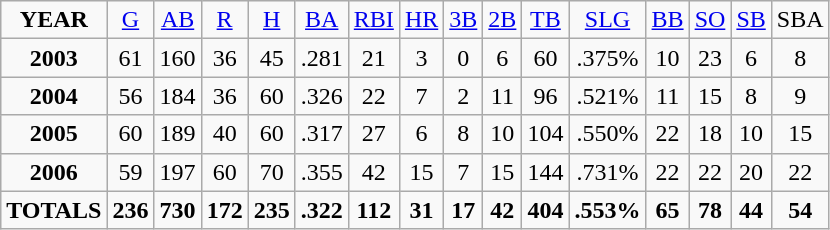<table class="wikitable">
<tr align=center>
<td><strong>YEAR</strong></td>
<td><a href='#'>G</a></td>
<td><a href='#'>AB</a></td>
<td><a href='#'>R</a></td>
<td><a href='#'>H</a></td>
<td><a href='#'>BA</a></td>
<td><a href='#'>RBI</a></td>
<td><a href='#'>HR</a></td>
<td><a href='#'>3B</a></td>
<td><a href='#'>2B</a></td>
<td><a href='#'>TB</a></td>
<td><a href='#'>SLG</a></td>
<td><a href='#'>BB</a></td>
<td><a href='#'>SO</a></td>
<td><a href='#'>SB</a></td>
<td>SBA</td>
</tr>
<tr align=center>
<td><strong>2003</strong></td>
<td>61</td>
<td>160</td>
<td>36</td>
<td>45</td>
<td>.281</td>
<td>21</td>
<td>3</td>
<td>0</td>
<td>6</td>
<td>60</td>
<td>.375%</td>
<td>10</td>
<td>23</td>
<td>6</td>
<td>8</td>
</tr>
<tr align=center>
<td><strong>2004</strong></td>
<td>56</td>
<td>184</td>
<td>36</td>
<td>60</td>
<td>.326</td>
<td>22</td>
<td>7</td>
<td>2</td>
<td>11</td>
<td>96</td>
<td>.521%</td>
<td>11</td>
<td>15</td>
<td>8</td>
<td>9</td>
</tr>
<tr align=center>
<td><strong>2005</strong></td>
<td>60</td>
<td>189</td>
<td>40</td>
<td>60</td>
<td>.317</td>
<td>27</td>
<td>6</td>
<td>8</td>
<td>10</td>
<td>104</td>
<td>.550%</td>
<td>22</td>
<td>18</td>
<td>10</td>
<td>15</td>
</tr>
<tr align=center>
<td><strong>2006</strong></td>
<td>59</td>
<td>197</td>
<td>60</td>
<td>70</td>
<td>.355</td>
<td>42</td>
<td>15</td>
<td>7</td>
<td>15</td>
<td>144</td>
<td>.731%</td>
<td>22</td>
<td>22</td>
<td>20</td>
<td>22</td>
</tr>
<tr align=center>
<td><strong>TOTALS</strong></td>
<td><strong>236</strong></td>
<td><strong>730</strong></td>
<td><strong>172</strong></td>
<td><strong>235</strong></td>
<td><strong>.322</strong></td>
<td><strong>112</strong></td>
<td><strong>31</strong></td>
<td><strong>17</strong></td>
<td><strong>42</strong></td>
<td><strong>404</strong></td>
<td><strong>.553%</strong></td>
<td><strong>65</strong></td>
<td><strong>78</strong></td>
<td><strong>44</strong></td>
<td><strong>54</strong></td>
</tr>
</table>
